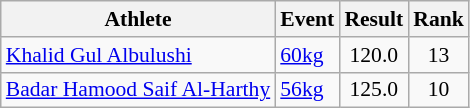<table class=wikitable style="font-size:90%">
<tr>
<th>Athlete</th>
<th>Event</th>
<th>Result</th>
<th>Rank</th>
</tr>
<tr>
<td><a href='#'>Khalid Gul Albulushi</a></td>
<td><a href='#'>60kg</a></td>
<td style="text-align:center;">120.0</td>
<td style="text-align:center;">13</td>
</tr>
<tr>
<td><a href='#'>Badar Hamood Saif Al-Harthy</a></td>
<td><a href='#'>56kg</a></td>
<td style="text-align:center;">125.0</td>
<td style="text-align:center;">10</td>
</tr>
</table>
